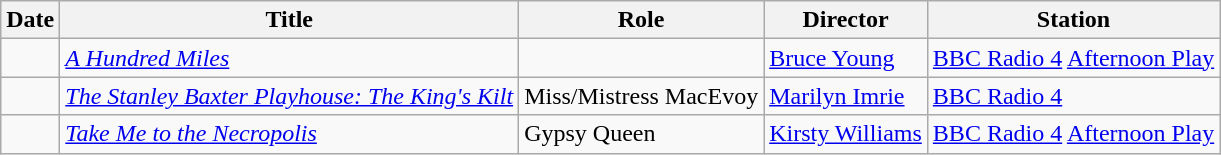<table class="wikitable sortable">
<tr>
<th>Date</th>
<th>Title</th>
<th>Role</th>
<th>Director</th>
<th>Station</th>
</tr>
<tr>
<td></td>
<td><em><a href='#'>A Hundred Miles</a></em></td>
<td></td>
<td><a href='#'>Bruce Young</a></td>
<td><a href='#'>BBC Radio 4</a> <a href='#'>Afternoon Play</a></td>
</tr>
<tr>
<td></td>
<td><em><a href='#'>The Stanley Baxter Playhouse: The King's Kilt</a></em></td>
<td>Miss/Mistress MacEvoy</td>
<td><a href='#'>Marilyn Imrie</a></td>
<td><a href='#'>BBC Radio 4</a></td>
</tr>
<tr>
<td></td>
<td><em><a href='#'>Take Me to the Necropolis</a></em></td>
<td>Gypsy Queen</td>
<td><a href='#'>Kirsty Williams</a></td>
<td><a href='#'>BBC Radio 4</a> <a href='#'>Afternoon Play</a></td>
</tr>
</table>
